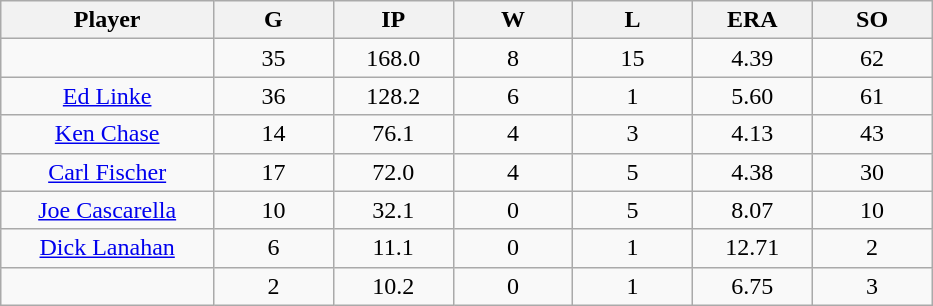<table class="wikitable sortable">
<tr>
<th bgcolor="#DDDDFF" width="16%">Player</th>
<th bgcolor="#DDDDFF" width="9%">G</th>
<th bgcolor="#DDDDFF" width="9%">IP</th>
<th bgcolor="#DDDDFF" width="9%">W</th>
<th bgcolor="#DDDDFF" width="9%">L</th>
<th bgcolor="#DDDDFF" width="9%">ERA</th>
<th bgcolor="#DDDDFF" width="9%">SO</th>
</tr>
<tr align="center">
<td></td>
<td>35</td>
<td>168.0</td>
<td>8</td>
<td>15</td>
<td>4.39</td>
<td>62</td>
</tr>
<tr align="center">
<td><a href='#'>Ed Linke</a></td>
<td>36</td>
<td>128.2</td>
<td>6</td>
<td>1</td>
<td>5.60</td>
<td>61</td>
</tr>
<tr align="center">
<td><a href='#'>Ken Chase</a></td>
<td>14</td>
<td>76.1</td>
<td>4</td>
<td>3</td>
<td>4.13</td>
<td>43</td>
</tr>
<tr align="center">
<td><a href='#'>Carl Fischer</a></td>
<td>17</td>
<td>72.0</td>
<td>4</td>
<td>5</td>
<td>4.38</td>
<td>30</td>
</tr>
<tr align="center">
<td><a href='#'>Joe Cascarella</a></td>
<td>10</td>
<td>32.1</td>
<td>0</td>
<td>5</td>
<td>8.07</td>
<td>10</td>
</tr>
<tr align="center">
<td><a href='#'>Dick Lanahan</a></td>
<td>6</td>
<td>11.1</td>
<td>0</td>
<td>1</td>
<td>12.71</td>
<td>2</td>
</tr>
<tr align="center">
<td></td>
<td>2</td>
<td>10.2</td>
<td>0</td>
<td>1</td>
<td>6.75</td>
<td>3</td>
</tr>
</table>
